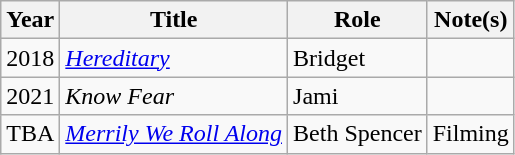<table class="wikitable sortable">
<tr>
<th>Year</th>
<th>Title</th>
<th>Role</th>
<th>Note(s)</th>
</tr>
<tr>
<td>2018</td>
<td><em><a href='#'>Hereditary</a></em></td>
<td>Bridget</td>
<td></td>
</tr>
<tr>
<td>2021</td>
<td><em>Know Fear</em></td>
<td>Jami</td>
<td></td>
</tr>
<tr>
<td>TBA</td>
<td><em><a href='#'>Merrily We Roll Along</a></em></td>
<td>Beth Spencer</td>
<td>Filming</td>
</tr>
</table>
